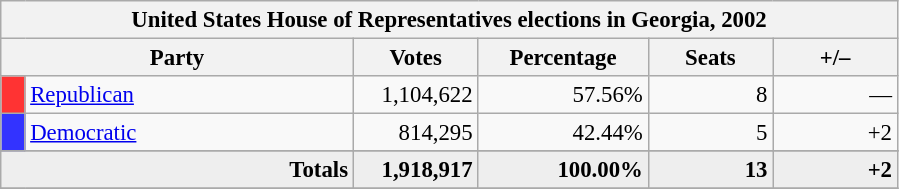<table class="wikitable" style="font-size: 95%;">
<tr>
<th colspan="6">United States House of Representatives elections in Georgia, 2002</th>
</tr>
<tr>
<th colspan=2 style="width: 15em">Party</th>
<th style="width: 5em">Votes</th>
<th style="width: 7em">Percentage</th>
<th style="width: 5em">Seats</th>
<th style="width: 5em">+/–</th>
</tr>
<tr>
<th style="background-color:#FF3333; width: 3px"></th>
<td style="width: 130px"><a href='#'>Republican</a></td>
<td align="right">1,104,622</td>
<td align="right">57.56%</td>
<td align="right">8</td>
<td align="right">—</td>
</tr>
<tr>
<th style="background-color:#3333FF; width: 3px"></th>
<td style="width: 130px"><a href='#'>Democratic</a></td>
<td align="right">814,295</td>
<td align="right">42.44%</td>
<td align="right">5</td>
<td align="right">+2</td>
</tr>
<tr>
</tr>
<tr bgcolor="#EEEEEE">
<td colspan="2" align="right"><strong>Totals</strong></td>
<td align="right"><strong>1,918,917</strong></td>
<td align="right"><strong>100.00%</strong></td>
<td align="right"><strong>13</strong></td>
<td align="right"><strong>+2</strong></td>
</tr>
<tr bgcolor="#EEEEEE">
</tr>
</table>
